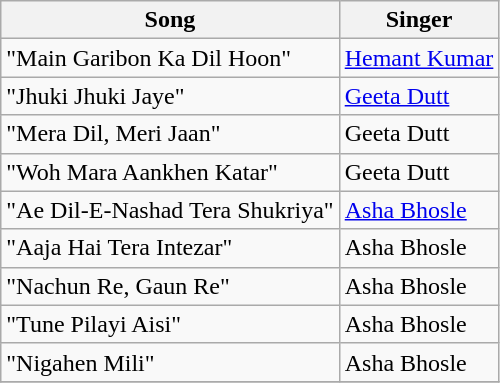<table class="wikitable">
<tr>
<th>Song</th>
<th>Singer</th>
</tr>
<tr>
<td>"Main Garibon Ka Dil Hoon"</td>
<td><a href='#'>Hemant Kumar</a></td>
</tr>
<tr>
<td>"Jhuki Jhuki Jaye"</td>
<td><a href='#'>Geeta Dutt</a></td>
</tr>
<tr>
<td>"Mera Dil, Meri Jaan"</td>
<td>Geeta Dutt</td>
</tr>
<tr>
<td>"Woh Mara Aankhen Katar"</td>
<td>Geeta Dutt</td>
</tr>
<tr>
<td>"Ae Dil-E-Nashad Tera Shukriya"</td>
<td><a href='#'>Asha Bhosle</a></td>
</tr>
<tr>
<td>"Aaja Hai Tera Intezar"</td>
<td>Asha Bhosle</td>
</tr>
<tr>
<td>"Nachun Re, Gaun Re"</td>
<td>Asha Bhosle</td>
</tr>
<tr>
<td>"Tune Pilayi Aisi"</td>
<td>Asha Bhosle</td>
</tr>
<tr>
<td>"Nigahen Mili"</td>
<td>Asha Bhosle</td>
</tr>
<tr>
</tr>
</table>
